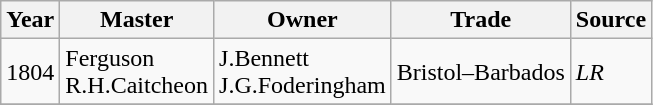<table class=" wikitable">
<tr>
<th>Year</th>
<th>Master</th>
<th>Owner</th>
<th>Trade</th>
<th>Source</th>
</tr>
<tr>
<td>1804</td>
<td>Ferguson<br>R.H.Caitcheon</td>
<td>J.Bennett<br>J.G.Foderingham</td>
<td>Bristol–Barbados</td>
<td><em>LR</em></td>
</tr>
<tr>
</tr>
</table>
